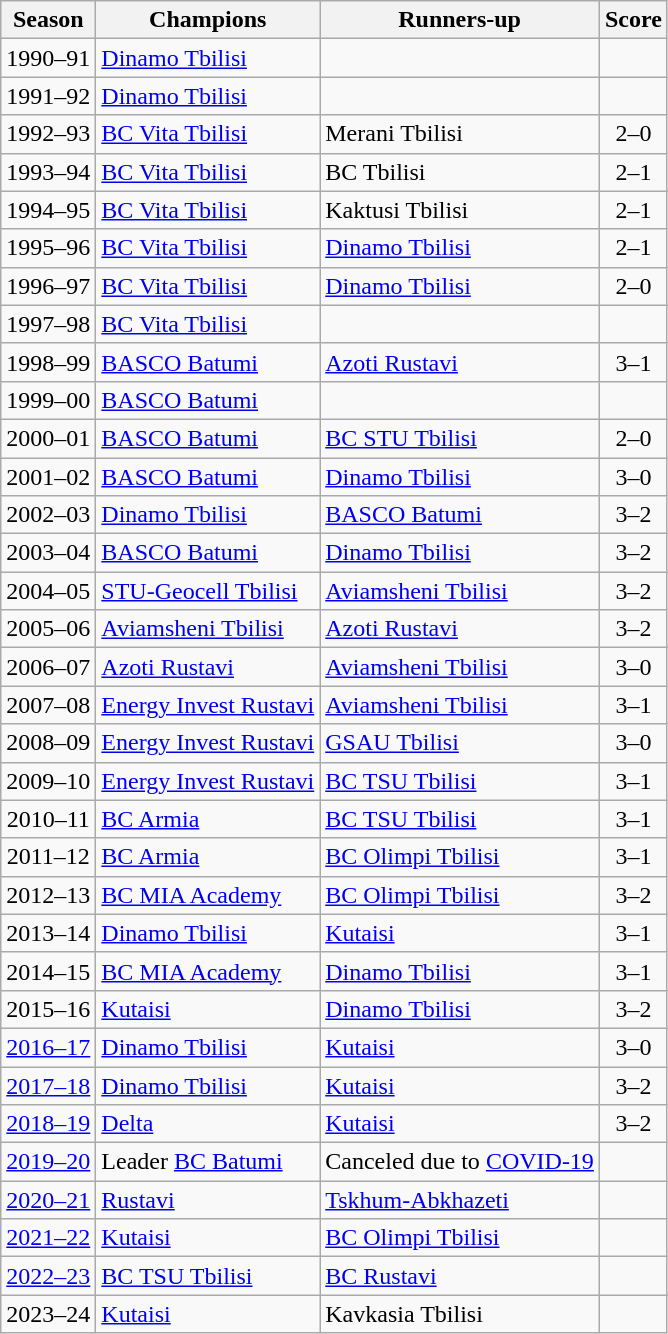<table class="sortable wikitable plainrowheaders">
<tr>
<th>Season</th>
<th>Champions</th>
<th>Runners-up</th>
<th>Score</th>
</tr>
<tr>
<td align=center>1990–91</td>
<td><a href='#'>Dinamo Tbilisi</a></td>
<td></td>
<td></td>
</tr>
<tr>
<td align=center>1991–92</td>
<td><a href='#'>Dinamo Tbilisi</a></td>
<td></td>
<td></td>
</tr>
<tr>
<td align=center>1992–93</td>
<td><a href='#'>BC Vita Tbilisi</a></td>
<td>Merani Tbilisi</td>
<td align=center>2–0</td>
</tr>
<tr>
<td align=center>1993–94</td>
<td><a href='#'>BC Vita Tbilisi</a></td>
<td>BC Tbilisi</td>
<td align=center>2–1</td>
</tr>
<tr>
<td align=center>1994–95</td>
<td><a href='#'>BC Vita Tbilisi</a></td>
<td>Kaktusi Tbilisi</td>
<td align=center>2–1</td>
</tr>
<tr>
<td align=center>1995–96</td>
<td><a href='#'>BC Vita Tbilisi</a></td>
<td><a href='#'>Dinamo Tbilisi</a></td>
<td align=center>2–1</td>
</tr>
<tr>
<td align=center>1996–97</td>
<td><a href='#'>BC Vita Tbilisi</a></td>
<td><a href='#'>Dinamo Tbilisi</a></td>
<td align=center>2–0</td>
</tr>
<tr>
<td align=center>1997–98</td>
<td><a href='#'>BC Vita Tbilisi</a></td>
<td></td>
<td align=center></td>
</tr>
<tr>
<td align=center>1998–99</td>
<td><a href='#'>BASCO Batumi</a></td>
<td><a href='#'>Azoti Rustavi</a></td>
<td align=center>3–1</td>
</tr>
<tr>
<td align=center>1999–00</td>
<td><a href='#'>BASCO Batumi</a></td>
<td></td>
<td align=center></td>
</tr>
<tr>
<td align=center>2000–01</td>
<td><a href='#'>BASCO Batumi</a></td>
<td><a href='#'>BC STU Tbilisi</a></td>
<td align=center>2–0</td>
</tr>
<tr>
<td align=center>2001–02</td>
<td><a href='#'>BASCO Batumi</a></td>
<td><a href='#'>Dinamo Tbilisi</a></td>
<td align=center>3–0</td>
</tr>
<tr>
<td align=center>2002–03</td>
<td><a href='#'>Dinamo Tbilisi</a></td>
<td><a href='#'>BASCO Batumi</a></td>
<td align=center>3–2</td>
</tr>
<tr>
<td align=center>2003–04</td>
<td><a href='#'>BASCO Batumi</a></td>
<td><a href='#'>Dinamo Tbilisi</a></td>
<td align=center>3–2</td>
</tr>
<tr>
<td align=center>2004–05</td>
<td><a href='#'>STU-Geocell Tbilisi</a></td>
<td><a href='#'>Aviamsheni Tbilisi</a></td>
<td align=center>3–2</td>
</tr>
<tr>
<td align=center>2005–06</td>
<td><a href='#'>Aviamsheni Tbilisi</a></td>
<td><a href='#'>Azoti Rustavi</a></td>
<td align=center>3–2</td>
</tr>
<tr>
<td align=center>2006–07</td>
<td><a href='#'>Azoti Rustavi</a></td>
<td><a href='#'>Aviamsheni Tbilisi</a></td>
<td align=center>3–0</td>
</tr>
<tr>
<td align=center>2007–08</td>
<td><a href='#'>Energy Invest Rustavi</a></td>
<td><a href='#'>Aviamsheni Tbilisi</a></td>
<td align=center>3–1</td>
</tr>
<tr>
<td align=center>2008–09</td>
<td><a href='#'>Energy Invest Rustavi</a></td>
<td><a href='#'>GSAU Tbilisi</a></td>
<td align=center>3–0</td>
</tr>
<tr>
<td align=center>2009–10</td>
<td><a href='#'>Energy Invest Rustavi</a></td>
<td><a href='#'>BC TSU Tbilisi</a></td>
<td align=center>3–1</td>
</tr>
<tr>
<td align=center>2010–11</td>
<td><a href='#'>BC Armia</a></td>
<td><a href='#'>BC TSU Tbilisi</a></td>
<td align=center>3–1</td>
</tr>
<tr>
<td align=center>2011–12</td>
<td><a href='#'>BC Armia</a></td>
<td><a href='#'>BC Olimpi Tbilisi</a></td>
<td align=center>3–1</td>
</tr>
<tr>
<td align=center>2012–13</td>
<td><a href='#'>BC MIA Academy</a></td>
<td><a href='#'>BC Olimpi Tbilisi</a></td>
<td align=center>3–2</td>
</tr>
<tr>
<td align=center>2013–14</td>
<td><a href='#'>Dinamo Tbilisi</a></td>
<td><a href='#'>Kutaisi</a></td>
<td align=center>3–1</td>
</tr>
<tr>
<td align=center>2014–15</td>
<td><a href='#'>BC MIA Academy</a></td>
<td><a href='#'>Dinamo Tbilisi</a></td>
<td align=center>3–1</td>
</tr>
<tr>
<td align=center>2015–16</td>
<td><a href='#'>Kutaisi</a></td>
<td><a href='#'>Dinamo Tbilisi</a></td>
<td align=center>3–2</td>
</tr>
<tr>
<td align=center><a href='#'>2016–17</a></td>
<td><a href='#'>Dinamo Tbilisi</a></td>
<td><a href='#'>Kutaisi</a></td>
<td align=center>3–0</td>
</tr>
<tr>
<td align=center><a href='#'>2017–18</a></td>
<td><a href='#'>Dinamo Tbilisi</a></td>
<td><a href='#'>Kutaisi</a></td>
<td align=center>3–2</td>
</tr>
<tr>
<td align=center><a href='#'>2018–19</a></td>
<td><a href='#'>Delta</a></td>
<td><a href='#'>Kutaisi</a></td>
<td align=center>3–2</td>
</tr>
<tr>
<td align=center><a href='#'>2019–20</a></td>
<td>Leader <a href='#'>BC Batumi</a></td>
<td>Canceled due to <a href='#'>COVID-19</a></td>
<td></td>
</tr>
<tr>
<td align=center><a href='#'>2020–21</a></td>
<td><a href='#'>Rustavi</a></td>
<td><a href='#'>Tskhum-Abkhazeti</a></td>
<td></td>
</tr>
<tr>
<td align=center><a href='#'>2021–22</a></td>
<td><a href='#'>Kutaisi</a></td>
<td><a href='#'>BC Olimpi Tbilisi</a></td>
<td></td>
</tr>
<tr>
<td align=center><a href='#'>2022–23</a></td>
<td><a href='#'>BC TSU Tbilisi</a></td>
<td><a href='#'>BC Rustavi</a></td>
<td></td>
</tr>
<tr>
<td align=center>2023–24</td>
<td><a href='#'>Kutaisi</a></td>
<td>Kavkasia Tbilisi</td>
<td></td>
</tr>
</table>
